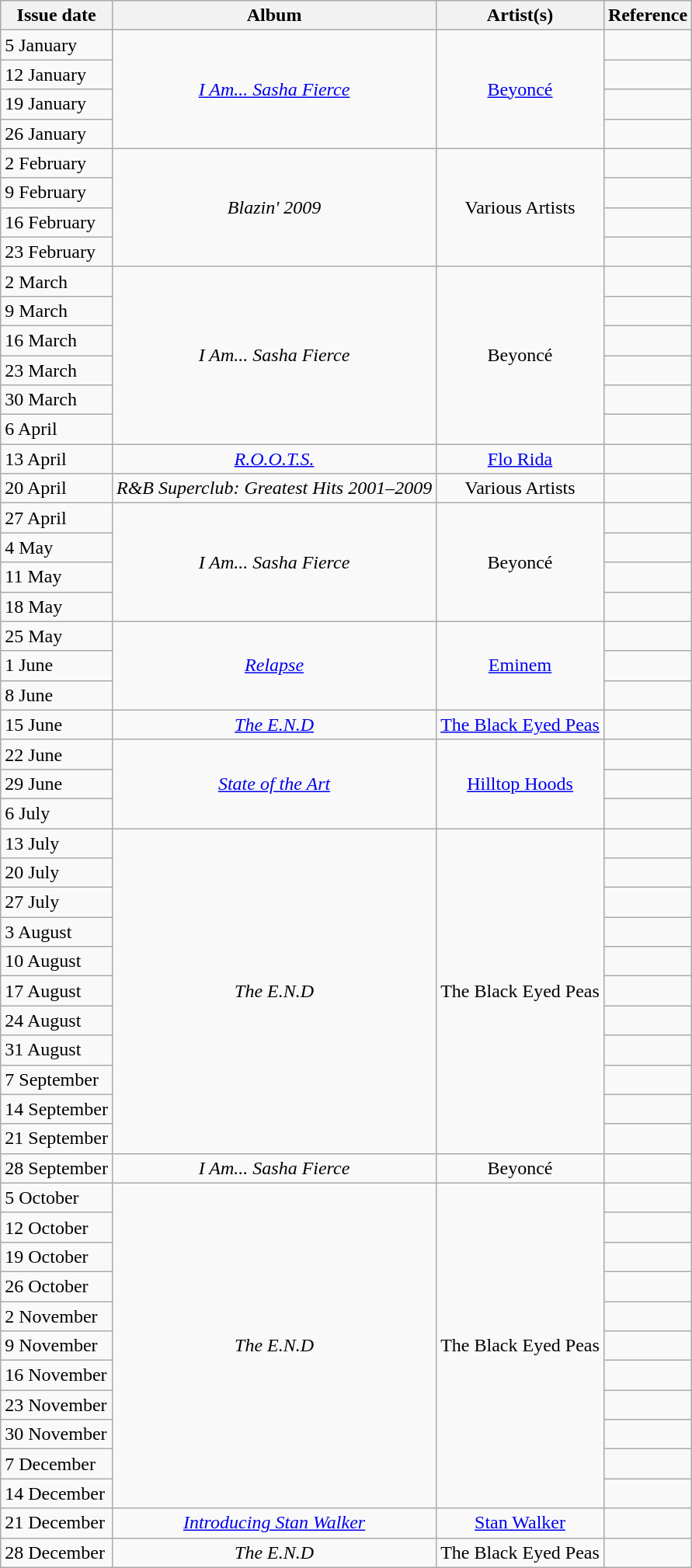<table class="wikitable">
<tr>
<th>Issue date</th>
<th>Album</th>
<th>Artist(s)</th>
<th>Reference</th>
</tr>
<tr>
<td align="left">5 January</td>
<td align="center" rowspan="4"><em><a href='#'>I Am... Sasha Fierce</a></em></td>
<td align="center" rowspan="4"><a href='#'>Beyoncé</a></td>
<td align="center"></td>
</tr>
<tr>
<td align="left">12 January</td>
<td align="center"></td>
</tr>
<tr>
<td align="left">19 January</td>
<td align="center"></td>
</tr>
<tr>
<td align="left">26 January</td>
<td align="center"></td>
</tr>
<tr>
<td align="left">2 February</td>
<td align="center" rowspan="4"><em>Blazin' 2009</em></td>
<td align="center" rowspan="4">Various Artists</td>
<td align="center"></td>
</tr>
<tr>
<td align="left">9 February</td>
<td align="center"></td>
</tr>
<tr>
<td align="left">16 February</td>
<td align="center"></td>
</tr>
<tr>
<td align="left">23 February</td>
<td align="center"></td>
</tr>
<tr>
<td align="left">2 March</td>
<td align="center" rowspan="6"><em>I Am... Sasha Fierce</em></td>
<td align="center" rowspan="6">Beyoncé</td>
<td align="center"></td>
</tr>
<tr>
<td align="left">9 March</td>
<td align="center"></td>
</tr>
<tr>
<td align="left">16 March</td>
<td align="center"></td>
</tr>
<tr>
<td align="left">23 March</td>
<td align="center"></td>
</tr>
<tr>
<td align="left">30 March</td>
<td align="center"></td>
</tr>
<tr>
<td align="left">6 April</td>
<td align="center"></td>
</tr>
<tr>
<td align="left">13 April</td>
<td align="center"><em><a href='#'>R.O.O.T.S.</a></em></td>
<td align="center"><a href='#'>Flo Rida</a></td>
<td align="center"></td>
</tr>
<tr>
<td align="left">20 April</td>
<td align="center"><em>R&B Superclub: Greatest Hits 2001–2009</em></td>
<td align="center">Various Artists</td>
<td align="center"></td>
</tr>
<tr>
<td align="left">27 April</td>
<td align="center" rowspan="4"><em>I Am... Sasha Fierce</em></td>
<td align="center" rowspan="4">Beyoncé</td>
<td align="center"></td>
</tr>
<tr>
<td align="left">4 May</td>
<td align="center"></td>
</tr>
<tr>
<td align="left">11 May</td>
<td align="center"></td>
</tr>
<tr>
<td align="left">18 May</td>
<td align="center"></td>
</tr>
<tr>
<td align="left">25 May</td>
<td align="center" rowspan="3"><em><a href='#'>Relapse</a></em></td>
<td align="center" rowspan="3"><a href='#'>Eminem</a></td>
<td align="center"></td>
</tr>
<tr>
<td align="left">1 June</td>
<td align="center"></td>
</tr>
<tr>
<td align="left">8 June</td>
<td align="center"></td>
</tr>
<tr>
<td align="left">15 June</td>
<td align="center"><em><a href='#'>The E.N.D</a></em></td>
<td align="center"><a href='#'>The Black Eyed Peas</a></td>
<td align="center"></td>
</tr>
<tr>
<td align="left">22 June</td>
<td align="center" rowspan="3"><em><a href='#'>State of the Art</a></em></td>
<td align="center" rowspan="3"><a href='#'>Hilltop Hoods</a></td>
<td align="center"></td>
</tr>
<tr>
<td align="left">29 June</td>
<td align="center"></td>
</tr>
<tr>
<td align="left">6 July</td>
<td align="center"></td>
</tr>
<tr>
<td align="left">13 July</td>
<td align="center" rowspan="11"><em>The E.N.D</em></td>
<td align="center" rowspan="11">The Black Eyed Peas</td>
<td align="center"></td>
</tr>
<tr>
<td align="left">20 July</td>
<td align="center"></td>
</tr>
<tr>
<td align="left">27 July</td>
<td align="center"></td>
</tr>
<tr>
<td align="left">3 August</td>
<td align="center"></td>
</tr>
<tr>
<td align="left">10 August</td>
<td align="center"></td>
</tr>
<tr>
<td align="left">17 August</td>
<td align="center"></td>
</tr>
<tr>
<td align="left">24 August</td>
<td align="center"></td>
</tr>
<tr>
<td align="left">31 August</td>
<td align="center"></td>
</tr>
<tr>
<td align="left">7 September</td>
<td align="center"></td>
</tr>
<tr>
<td align="left">14 September</td>
<td align="center"></td>
</tr>
<tr>
<td align="left">21 September</td>
<td align="center"></td>
</tr>
<tr>
<td align="left">28 September</td>
<td align="center"><em>I Am... Sasha Fierce</em></td>
<td align="center">Beyoncé</td>
<td align="center"></td>
</tr>
<tr>
<td align="left">5 October</td>
<td align="center" rowspan="11"><em>The E.N.D</em></td>
<td align="center" rowspan="11">The Black Eyed Peas</td>
<td align="center"></td>
</tr>
<tr>
<td align="left">12 October</td>
<td align="center"></td>
</tr>
<tr>
<td align="left">19 October</td>
<td align="center"></td>
</tr>
<tr>
<td align="left">26 October</td>
<td align="center"></td>
</tr>
<tr>
<td align="left">2 November</td>
<td align="center"></td>
</tr>
<tr>
<td align="left">9 November</td>
<td align="center"></td>
</tr>
<tr>
<td align="left">16 November</td>
<td align="center"></td>
</tr>
<tr>
<td align="left">23 November</td>
<td align="center"></td>
</tr>
<tr>
<td align="left">30 November</td>
<td align="center"></td>
</tr>
<tr>
<td align="left">7 December</td>
<td align="center"></td>
</tr>
<tr>
<td align="left">14 December</td>
<td align="center"></td>
</tr>
<tr>
<td align="left">21 December</td>
<td align="center"><em><a href='#'>Introducing Stan Walker</a></em></td>
<td align="center"><a href='#'>Stan Walker</a></td>
<td align="center"></td>
</tr>
<tr>
<td align="left">28 December</td>
<td align="center"><em>The E.N.D</em></td>
<td align="center">The Black Eyed Peas</td>
<td align="center"></td>
</tr>
</table>
